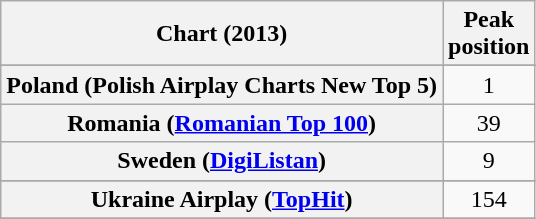<table class="wikitable sortable plainrowheaders" style="text-align:center">
<tr>
<th scope="col">Chart (2013)</th>
<th scope="col">Peak<br>position</th>
</tr>
<tr>
</tr>
<tr>
<th scope="row">Poland (Polish Airplay Charts  New Top 5)</th>
<td style="text-align:center;">1</td>
</tr>
<tr>
<th scope="row">Romania (<a href='#'>Romanian Top 100</a>)</th>
<td style="text-align:center;">39</td>
</tr>
<tr>
<th scope="row">Sweden (<a href='#'>DigiListan</a>)</th>
<td style="text-align:center;">9</td>
</tr>
<tr>
</tr>
<tr>
</tr>
<tr>
<th scope="row">Ukraine Airplay (<a href='#'>TopHit</a>)</th>
<td>154</td>
</tr>
<tr>
</tr>
</table>
